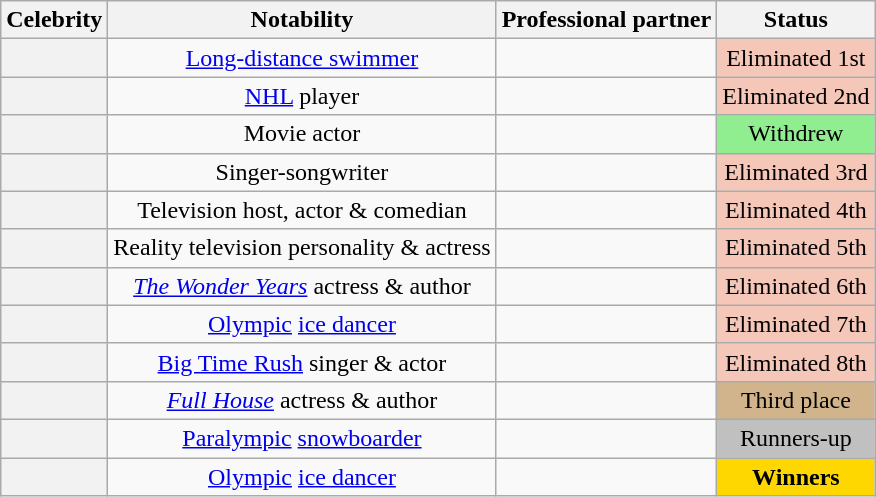<table class="wikitable sortable" style="text-align:center;">
<tr>
<th scope="col">Celebrity</th>
<th scope="col" class="unsortable">Notability</th>
<th scope="col">Professional partner</th>
<th scope="col">Status</th>
</tr>
<tr>
<th scope="row"></th>
<td><a href='#'>Long-distance swimmer</a></td>
<td></td>
<td style="background:#f4c7b8">Eliminated 1st<br></td>
</tr>
<tr>
<th scope="row"></th>
<td><a href='#'>NHL</a> player</td>
<td></td>
<td style="background:#f4c7b8">Eliminated 2nd<br></td>
</tr>
<tr>
<th scope="row"></th>
<td>Movie actor</td>
<td></td>
<td style="background:lightgreen">Withdrew<br></td>
</tr>
<tr>
<th scope="row"></th>
<td>Singer-songwriter</td>
<td><br><em></em></td>
<td style="background:#f4c7b8">Eliminated 3rd<br></td>
</tr>
<tr>
<th scope="row"></th>
<td>Television host, actor & comedian</td>
<td><br><em></em></td>
<td style="background:#f4c7b8">Eliminated 4th<br></td>
</tr>
<tr>
<th scope="row"></th>
<td>Reality television personality & actress</td>
<td><br><em></em></td>
<td style="background:#f4c7b8">Eliminated 5th<br></td>
</tr>
<tr>
<th scope="row"></th>
<td><em><a href='#'>The Wonder Years</a></em> actress & author</td>
<td><br><em></em></td>
<td style="background:#f4c7b8">Eliminated 6th<br></td>
</tr>
<tr>
<th scope="row"></th>
<td><a href='#'>Olympic</a> <a href='#'>ice dancer</a></td>
<td><br><em></em></td>
<td style="background:#f4c7b8">Eliminated 7th<br></td>
</tr>
<tr>
<th scope="row"></th>
<td><a href='#'>Big Time Rush</a> singer & actor</td>
<td><br><em></em></td>
<td style="background:#f4c7b8">Eliminated 8th<br></td>
</tr>
<tr>
<th scope="row"></th>
<td><em><a href='#'>Full House</a></em> actress & author</td>
<td><br><em></em></td>
<td style="background:tan">Third place<br></td>
</tr>
<tr>
<th scope="row"></th>
<td><a href='#'>Paralympic</a> <a href='#'>snowboarder</a></td>
<td><br><em></em></td>
<td style="background:silver">Runners-up<br></td>
</tr>
<tr>
<th scope="row"></th>
<td><a href='#'>Olympic</a> <a href='#'>ice dancer</a></td>
<td><br><em></em></td>
<td style="background:gold"><strong>Winners</strong><br></td>
</tr>
</table>
